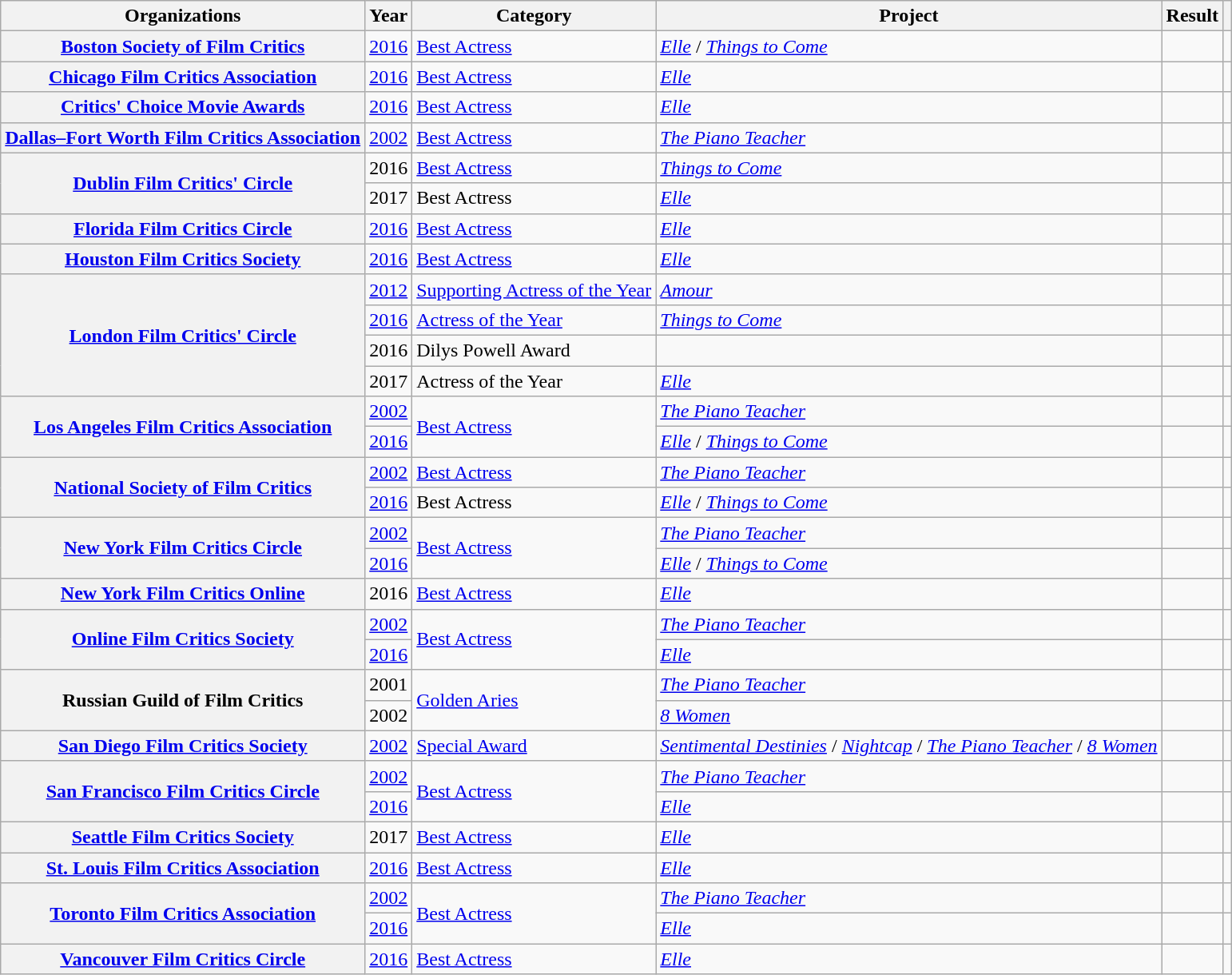<table class= "wikitable plainrowheaders sortable">
<tr>
<th>Organizations</th>
<th scope="col">Year</th>
<th scope="col">Category</th>
<th scope="col">Project</th>
<th scope="col">Result</th>
<th scope="col" class="unsortable"></th>
</tr>
<tr>
<th scope="row" rowspan="1"><a href='#'>Boston Society of Film Critics</a></th>
<td style="text-align:center;"><a href='#'>2016</a></td>
<td><a href='#'>Best Actress</a></td>
<td><em><a href='#'>Elle</a></em> / <em><a href='#'>Things to Come</a></em></td>
<td></td>
<td style="text-align:center;"></td>
</tr>
<tr>
<th scope="row" rowspan="1"><a href='#'>Chicago Film Critics Association</a></th>
<td style="text-align:center;"><a href='#'>2016</a></td>
<td><a href='#'>Best Actress</a></td>
<td><em><a href='#'>Elle</a></em></td>
<td></td>
<td style="text-align:center;"></td>
</tr>
<tr>
<th scope="row" rowspan="1"><a href='#'>Critics' Choice Movie Awards</a></th>
<td style="text-align:center;"><a href='#'>2016</a></td>
<td><a href='#'>Best Actress</a></td>
<td><em><a href='#'>Elle</a></em></td>
<td></td>
<td style="text-align:center;"></td>
</tr>
<tr>
<th scope="row" rowspan="1"><a href='#'>Dallas–Fort Worth Film Critics Association</a></th>
<td style="text-align:center;"><a href='#'>2002</a></td>
<td><a href='#'>Best Actress</a></td>
<td><em><a href='#'>The Piano Teacher</a></em></td>
<td></td>
<td style="text-align:center;"></td>
</tr>
<tr>
<th scope="row" rowspan="2"><a href='#'>Dublin Film Critics' Circle</a></th>
<td style="text-align:center;">2016</td>
<td rowspan="1"><a href='#'>Best Actress</a></td>
<td><em><a href='#'>Things to Come</a></em></td>
<td></td>
<td style="text-align:center;"></td>
</tr>
<tr>
<td>2017</td>
<td>Best Actress</td>
<td><em><a href='#'>Elle</a></em></td>
<td></td>
<td style="text-align:center;"></td>
</tr>
<tr>
<th scope="row" rowspan="1"><a href='#'>Florida Film Critics Circle</a></th>
<td style="text-align:center;"><a href='#'>2016</a></td>
<td><a href='#'>Best Actress</a></td>
<td><em><a href='#'>Elle</a></em></td>
<td></td>
<td style="text-align:center;"></td>
</tr>
<tr>
<th scope="row" rowspan="1"><a href='#'>Houston Film Critics Society</a></th>
<td style="text-align:center;"><a href='#'>2016</a></td>
<td><a href='#'>Best Actress</a></td>
<td><em><a href='#'>Elle</a></em></td>
<td></td>
<td style="text-align:center;"></td>
</tr>
<tr>
<th scope="row" rowspan="4"><a href='#'>London Film Critics' Circle</a></th>
<td style="text-align:center;"><a href='#'>2012</a></td>
<td><a href='#'>Supporting Actress of the Year</a></td>
<td><em><a href='#'>Amour</a></em></td>
<td></td>
<td style="text-align:center;"></td>
</tr>
<tr>
<td style="text-align:center;"><a href='#'>2016</a></td>
<td><a href='#'>Actress of the Year</a></td>
<td><em><a href='#'>Things to Come</a></em></td>
<td></td>
<td style="text-align:center;"></td>
</tr>
<tr>
<td style="text-align:center;">2016</td>
<td>Dilys Powell Award</td>
<td></td>
<td></td>
<td style="text-align:center;"></td>
</tr>
<tr>
<td style="text-align:center;">2017</td>
<td>Actress of the Year</td>
<td><em><a href='#'>Elle</a></em></td>
<td></td>
<td style="text-align:center;"></td>
</tr>
<tr>
<th scope="row" rowspan="2"><a href='#'>Los Angeles Film Critics Association</a></th>
<td style="text-align:center;"><a href='#'>2002</a></td>
<td rowspan="2"><a href='#'>Best Actress</a></td>
<td><em><a href='#'>The Piano Teacher</a></em></td>
<td></td>
<td style="text-align:center;"></td>
</tr>
<tr>
<td style="text-align:center;"><a href='#'>2016</a></td>
<td><em><a href='#'>Elle</a></em> / <em><a href='#'>Things to Come</a></em></td>
<td></td>
<td style="text-align:center;"></td>
</tr>
<tr>
<th scope="row" rowspan="2"><a href='#'>National Society of Film Critics</a></th>
<td style="text-align:center;"><a href='#'>2002</a></td>
<td rowspan="1"><a href='#'>Best Actress</a></td>
<td><em><a href='#'>The Piano Teacher</a></em></td>
<td></td>
<td style="text-align:center;"></td>
</tr>
<tr>
<td style="text-align:center;"><a href='#'>2016</a></td>
<td>Best Actress</td>
<td><em><a href='#'>Elle</a></em> / <em><a href='#'>Things to Come</a></em></td>
<td></td>
<td style="text-align:center;"></td>
</tr>
<tr>
<th scope="row" rowspan="2"><a href='#'>New York Film Critics Circle</a></th>
<td style="text-align:center;"><a href='#'>2002</a></td>
<td rowspan="2"><a href='#'>Best Actress</a></td>
<td><em><a href='#'>The Piano Teacher</a></em></td>
<td></td>
<td style="text-align:center;"></td>
</tr>
<tr>
<td style="text-align:center;"><a href='#'>2016</a></td>
<td><em><a href='#'>Elle</a></em> / <em><a href='#'>Things to Come</a></em></td>
<td></td>
<td style="text-align:center;"></td>
</tr>
<tr>
<th scope="row" rowspan="1"><a href='#'>New York Film Critics Online</a></th>
<td style="text-align:center;">2016</td>
<td><a href='#'>Best Actress</a></td>
<td><em><a href='#'>Elle</a></em></td>
<td></td>
<td style="text-align:center;"></td>
</tr>
<tr>
<th scope="row" rowspan="2"><a href='#'>Online Film Critics Society</a></th>
<td style="text-align:center;"><a href='#'>2002</a></td>
<td rowspan="2"><a href='#'>Best Actress</a></td>
<td><em><a href='#'>The Piano Teacher</a></em></td>
<td></td>
<td></td>
</tr>
<tr>
<td style="text-align:center;"><a href='#'>2016</a></td>
<td><em><a href='#'>Elle</a></em></td>
<td></td>
<td style="text-align:center;"></td>
</tr>
<tr>
<th scope="row" rowspan="2">Russian Guild of Film Critics</th>
<td style="text-align:center;">2001</td>
<td rowspan="2"><a href='#'>Golden Aries</a></td>
<td><em><a href='#'>The Piano Teacher</a></em></td>
<td></td>
<td style="text-align:center;"></td>
</tr>
<tr>
<td style="text-align:center;">2002</td>
<td><em><a href='#'>8 Women</a></em></td>
<td></td>
<td style="text-align:center;"></td>
</tr>
<tr>
<th scope="row" rowspan="1"><a href='#'>San Diego Film Critics Society</a></th>
<td style="text-align:center;"><a href='#'>2002</a></td>
<td><a href='#'>Special Award</a></td>
<td><em><a href='#'>Sentimental Destinies</a></em> / <em><a href='#'>Nightcap</a></em> / <em><a href='#'>The Piano Teacher</a></em> / <em><a href='#'>8 Women</a></em></td>
<td></td>
<td style="text-align:center;"></td>
</tr>
<tr>
<th scope="row" rowspan="2"><a href='#'>San Francisco Film Critics Circle</a></th>
<td style="text-align:center;"><a href='#'>2002</a></td>
<td rowspan="2"><a href='#'>Best Actress</a></td>
<td><em><a href='#'>The Piano Teacher</a></em></td>
<td></td>
<td style="text-align:center;"></td>
</tr>
<tr>
<td style="text-align:center;"><a href='#'>2016</a></td>
<td><em><a href='#'>Elle</a></em></td>
<td></td>
<td style="text-align:center;"></td>
</tr>
<tr>
<th scope="row" rowspan="1"><a href='#'>Seattle Film Critics Society</a></th>
<td style="text-align:center;">2017</td>
<td><a href='#'>Best Actress</a></td>
<td><em><a href='#'>Elle</a></em></td>
<td></td>
<td style="text-align:center;"></td>
</tr>
<tr>
<th scope="row" rowspan="1"><a href='#'>St. Louis Film Critics Association</a></th>
<td style="text-align:center;"><a href='#'>2016</a></td>
<td><a href='#'>Best Actress</a></td>
<td><em><a href='#'>Elle</a></em></td>
<td></td>
<td style="text-align:center;"></td>
</tr>
<tr>
<th scope="row" rowspan="2"><a href='#'>Toronto Film Critics Association</a></th>
<td style="text-align:center;"><a href='#'>2002</a></td>
<td rowspan="2"><a href='#'>Best Actress</a></td>
<td><em><a href='#'>The Piano Teacher</a></em></td>
<td></td>
<td style="text-align:center;"></td>
</tr>
<tr>
<td style="text-align:center;"><a href='#'>2016</a></td>
<td><em><a href='#'>Elle</a></em></td>
<td></td>
<td style="text-align:center;"></td>
</tr>
<tr>
<th scope="row" rowspan="1"><a href='#'>Vancouver Film Critics Circle</a></th>
<td style="text-align:center;"><a href='#'>2016</a></td>
<td><a href='#'>Best Actress</a></td>
<td><em><a href='#'>Elle</a></em></td>
<td></td>
<td style="text-align:center;"></td>
</tr>
</table>
